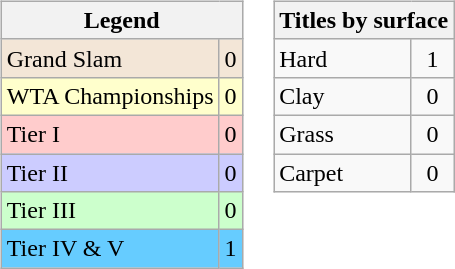<table>
<tr valign=top>
<td><br><table class="wikitable sortable mw-collapsible mw-collapsed">
<tr>
<th colspan=2>Legend</th>
</tr>
<tr bgcolor="#f3e6d7">
<td>Grand Slam</td>
<td align="center">0</td>
</tr>
<tr bgcolor="#ffffcc">
<td>WTA Championships</td>
<td align="center">0</td>
</tr>
<tr bgcolor="#ffcccc">
<td>Tier I</td>
<td align="center">0</td>
</tr>
<tr bgcolor="#ccccff">
<td>Tier II</td>
<td align="center">0</td>
</tr>
<tr bgcolor="#CCFFCC">
<td>Tier III</td>
<td align="center">0</td>
</tr>
<tr bgcolor="#66CCFF">
<td>Tier IV & V</td>
<td align="center">1</td>
</tr>
</table>
</td>
<td><br><table class="wikitable sortable mw-collapsible mw-collapsed">
<tr>
<th colspan=2>Titles by surface</th>
</tr>
<tr>
<td>Hard</td>
<td align="center">1</td>
</tr>
<tr>
<td>Clay</td>
<td align="center">0</td>
</tr>
<tr>
<td>Grass</td>
<td align="center">0</td>
</tr>
<tr>
<td>Carpet</td>
<td align="center">0</td>
</tr>
</table>
</td>
</tr>
</table>
